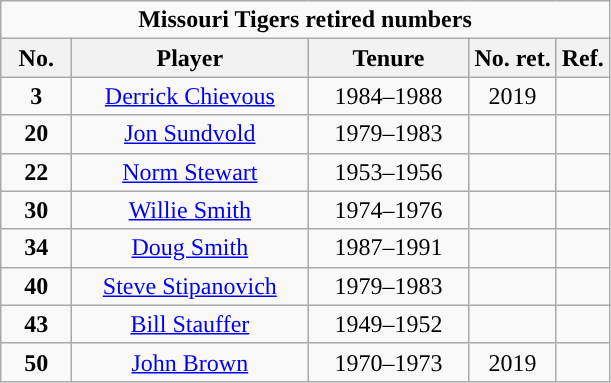<table class="wikitable sortable" style="text-align:center">
<tr>
<td colspan="5"><strong>Missouri Tigers retired numbers</strong></td>
</tr>
<tr>
<th width=40px>No.</th>
<th width=150px>Player</th>
<th width=100px>Tenure</th>
<th width=px>No. ret.</th>
<th width=px>Ref.</th>
</tr>
<tr>
<td><strong>3</strong></td>
<td><a href='#'>Derrick Chievous</a></td>
<td>1984–1988</td>
<td>2019</td>
<td></td>
</tr>
<tr>
<td><strong>20</strong></td>
<td><a href='#'>Jon Sundvold</a></td>
<td>1979–1983</td>
<td></td>
<td></td>
</tr>
<tr>
<td><strong>22</strong></td>
<td><a href='#'>Norm Stewart</a></td>
<td>1953–1956</td>
<td></td>
<td></td>
</tr>
<tr>
<td><strong>30</strong></td>
<td><a href='#'>Willie Smith</a></td>
<td>1974–1976</td>
<td></td>
<td></td>
</tr>
<tr>
<td><strong>34</strong></td>
<td><a href='#'>Doug Smith</a></td>
<td>1987–1991</td>
<td></td>
<td></td>
</tr>
<tr>
<td><strong>40</strong></td>
<td><a href='#'>Steve Stipanovich</a></td>
<td>1979–1983</td>
<td></td>
<td></td>
</tr>
<tr>
<td><strong>43</strong></td>
<td><a href='#'>Bill Stauffer</a></td>
<td>1949–1952</td>
<td></td>
<td></td>
</tr>
<tr>
<td><strong>50</strong></td>
<td><a href='#'>John Brown</a></td>
<td>1970–1973</td>
<td>2019</td>
<td></td>
</tr>
</table>
